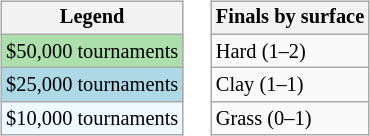<table>
<tr valign=top>
<td><br><table class="wikitable" style="font-size:85%;">
<tr>
<th>Legend</th>
</tr>
<tr style="background:#addfad;">
<td>$50,000 tournaments</td>
</tr>
<tr style="background:lightblue;">
<td>$25,000 tournaments</td>
</tr>
<tr style="background:#f0f8ff;">
<td>$10,000 tournaments</td>
</tr>
</table>
</td>
<td><br><table class="wikitable" style="font-size:85%;">
<tr>
<th>Finals by surface</th>
</tr>
<tr>
<td>Hard (1–2)</td>
</tr>
<tr>
<td>Clay (1–1)</td>
</tr>
<tr>
<td>Grass (0–1)</td>
</tr>
</table>
</td>
</tr>
</table>
